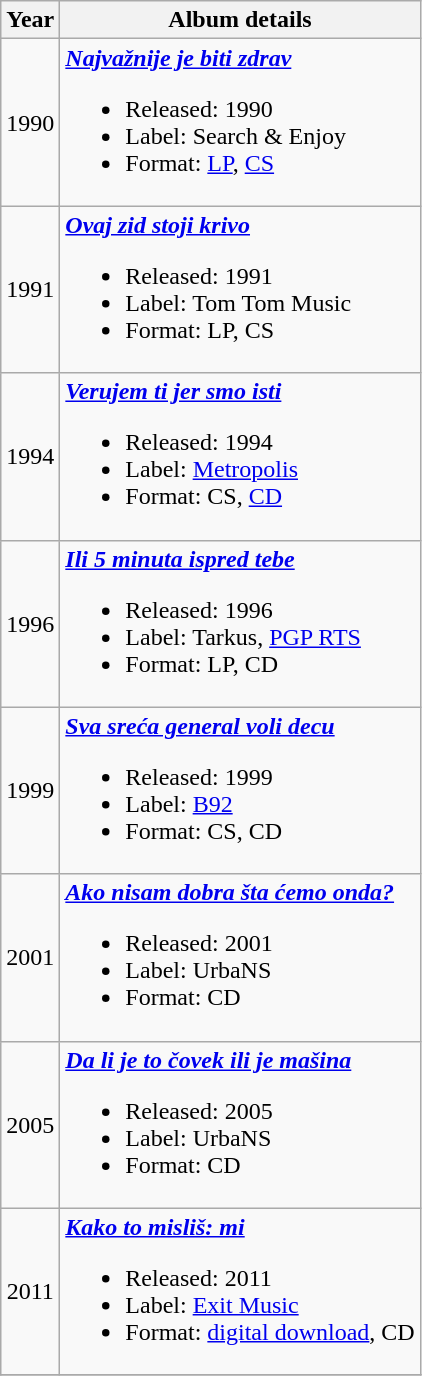<table class ="wikitable">
<tr>
<th>Year</th>
<th>Album details</th>
</tr>
<tr>
<td align="center" rowspan="1">1990</td>
<td><strong><em><a href='#'>Najvažnije je biti zdrav</a></em></strong><br><ul><li>Released: 1990</li><li>Label: Search & Enjoy</li><li>Format: <a href='#'>LP</a>, <a href='#'>CS</a></li></ul></td>
</tr>
<tr>
<td align="center" rowspan="1">1991</td>
<td><strong><em><a href='#'>Ovaj zid stoji krivo</a></em></strong><br><ul><li>Released: 1991</li><li>Label: Tom Tom Music</li><li>Format: LP, CS</li></ul></td>
</tr>
<tr>
<td align="center" rowspan="1">1994</td>
<td><strong><em><a href='#'>Verujem ti jer smo isti</a></em></strong><br><ul><li>Released: 1994</li><li>Label: <a href='#'>Metropolis</a></li><li>Format: CS, <a href='#'>CD</a></li></ul></td>
</tr>
<tr>
<td align="center" rowspan="1">1996</td>
<td><strong><em><a href='#'>Ili 5 minuta ispred tebe</a></em></strong><br><ul><li>Released: 1996</li><li>Label: Tarkus, <a href='#'>PGP RTS</a></li><li>Format: LP, CD</li></ul></td>
</tr>
<tr>
<td align="center" rowspan="1">1999</td>
<td><strong><em><a href='#'>Sva sreća general voli decu</a></em></strong><br><ul><li>Released: 1999</li><li>Label: <a href='#'>B92</a></li><li>Format: CS, CD</li></ul></td>
</tr>
<tr>
<td align="center" rowspan="1">2001</td>
<td><strong><em><a href='#'>Ako nisam dobra šta ćemo onda?</a></em></strong><br><ul><li>Released: 2001</li><li>Label: UrbaNS</li><li>Format: CD</li></ul></td>
</tr>
<tr>
<td align="center" rowspan="1">2005</td>
<td><strong><em><a href='#'>Da li je to čovek ili je mašina</a></em></strong><br><ul><li>Released: 2005</li><li>Label: UrbaNS</li><li>Format: CD</li></ul></td>
</tr>
<tr>
<td align="center" rowspan="1">2011</td>
<td><strong><em><a href='#'>Kako to misliš: mi</a></em></strong><br><ul><li>Released: 2011</li><li>Label: <a href='#'>Exit Music</a></li><li>Format: <a href='#'>digital download</a>, CD</li></ul></td>
</tr>
<tr>
</tr>
</table>
